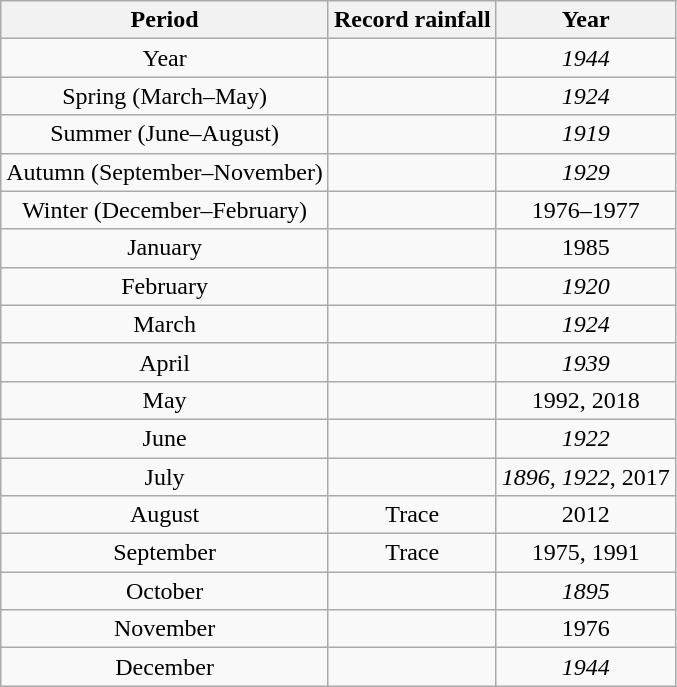<table class="wikitable plainrowheaders" style="text-align:center;">
<tr>
<th>Period</th>
<th>Record rainfall</th>
<th>Year</th>
</tr>
<tr>
<td>Year</td>
<td align="right"></td>
<td><em>1944</em></td>
</tr>
<tr>
<td>Spring (March–May)</td>
<td></td>
<td><em>1924</em></td>
</tr>
<tr>
<td>Summer (June–August)</td>
<td></td>
<td><em>1919</em></td>
</tr>
<tr>
<td>Autumn (September–November)</td>
<td></td>
<td><em>1929</em></td>
</tr>
<tr>
<td>Winter (December–February)</td>
<td></td>
<td>1976–1977</td>
</tr>
<tr>
<td>January</td>
<td></td>
<td>1985</td>
</tr>
<tr>
<td>February</td>
<td></td>
<td><em>1920</em></td>
</tr>
<tr>
<td>March</td>
<td></td>
<td><em>1924</em></td>
</tr>
<tr>
<td>April</td>
<td></td>
<td><em>1939</em></td>
</tr>
<tr>
<td>May</td>
<td></td>
<td>1992, 2018</td>
</tr>
<tr>
<td>June</td>
<td></td>
<td><em>1922</em></td>
</tr>
<tr>
<td>July</td>
<td></td>
<td><em>1896, 1922</em>, 2017</td>
</tr>
<tr>
<td>August</td>
<td>Trace</td>
<td>2012</td>
</tr>
<tr>
<td>September</td>
<td>Trace</td>
<td>1975, 1991</td>
</tr>
<tr>
<td>October</td>
<td></td>
<td><em>1895</em></td>
</tr>
<tr>
<td>November</td>
<td></td>
<td>1976</td>
</tr>
<tr>
<td>December</td>
<td></td>
<td><em>1944</em></td>
</tr>
</table>
